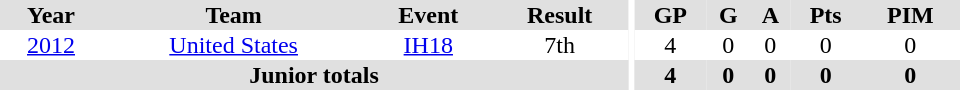<table border="0" cellpadding="1" cellspacing="0" ID="Table3" style="text-align:center; width:40em">
<tr ALIGN="center" bgcolor="#e0e0e0">
<th>Year</th>
<th>Team</th>
<th>Event</th>
<th>Result</th>
<th rowspan="99" bgcolor="#ffffff"></th>
<th>GP</th>
<th>G</th>
<th>A</th>
<th>Pts</th>
<th>PIM</th>
</tr>
<tr>
<td><a href='#'>2012</a></td>
<td><a href='#'>United States</a></td>
<td><a href='#'>IH18</a></td>
<td>7th</td>
<td>4</td>
<td>0</td>
<td>0</td>
<td>0</td>
<td>0</td>
</tr>
<tr bgcolor="#e0e0e0">
<th colspan="4">Junior totals</th>
<th>4</th>
<th>0</th>
<th>0</th>
<th>0</th>
<th>0</th>
</tr>
</table>
